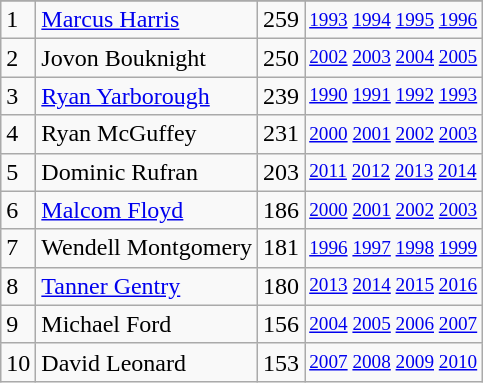<table class="wikitable">
<tr>
</tr>
<tr>
<td>1</td>
<td><a href='#'>Marcus Harris</a></td>
<td>259</td>
<td style="font-size:80%;"><a href='#'>1993</a> <a href='#'>1994</a> <a href='#'>1995</a> <a href='#'>1996</a></td>
</tr>
<tr>
<td>2</td>
<td>Jovon Bouknight</td>
<td>250</td>
<td style="font-size:80%;"><a href='#'>2002</a> <a href='#'>2003</a> <a href='#'>2004</a> <a href='#'>2005</a></td>
</tr>
<tr>
<td>3</td>
<td><a href='#'>Ryan Yarborough</a></td>
<td>239</td>
<td style="font-size:80%;"><a href='#'>1990</a> <a href='#'>1991</a> <a href='#'>1992</a> <a href='#'>1993</a></td>
</tr>
<tr>
<td>4</td>
<td>Ryan McGuffey</td>
<td>231</td>
<td style="font-size:80%;"><a href='#'>2000</a> <a href='#'>2001</a> <a href='#'>2002</a> <a href='#'>2003</a></td>
</tr>
<tr>
<td>5</td>
<td>Dominic Rufran</td>
<td>203</td>
<td style="font-size:80%;"><a href='#'>2011</a> <a href='#'>2012</a> <a href='#'>2013</a> <a href='#'>2014</a></td>
</tr>
<tr>
<td>6</td>
<td><a href='#'>Malcom Floyd</a></td>
<td>186</td>
<td style="font-size:80%;"><a href='#'>2000</a> <a href='#'>2001</a> <a href='#'>2002</a> <a href='#'>2003</a></td>
</tr>
<tr>
<td>7</td>
<td>Wendell Montgomery</td>
<td>181</td>
<td style="font-size:80%;"><a href='#'>1996</a> <a href='#'>1997</a> <a href='#'>1998</a> <a href='#'>1999</a></td>
</tr>
<tr>
<td>8</td>
<td><a href='#'>Tanner Gentry</a></td>
<td>180</td>
<td style="font-size:80%;"><a href='#'>2013</a> <a href='#'>2014</a> <a href='#'>2015</a> <a href='#'>2016</a></td>
</tr>
<tr>
<td>9</td>
<td>Michael Ford</td>
<td>156</td>
<td style="font-size:80%;"><a href='#'>2004</a> <a href='#'>2005</a> <a href='#'>2006</a> <a href='#'>2007</a></td>
</tr>
<tr>
<td>10</td>
<td>David Leonard</td>
<td>153</td>
<td style="font-size:80%;"><a href='#'>2007</a> <a href='#'>2008</a> <a href='#'>2009</a> <a href='#'>2010</a></td>
</tr>
</table>
